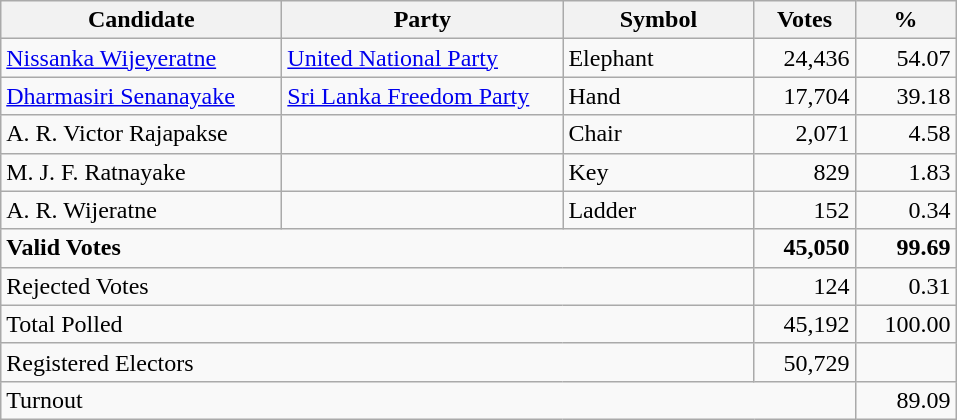<table class="wikitable" border="1" style="text-align:right;">
<tr>
<th align=left width="180">Candidate</th>
<th align=left width="180">Party</th>
<th align=left width="120">Symbol</th>
<th align=left width="60">Votes</th>
<th align=left width="60">%</th>
</tr>
<tr>
<td align=left><a href='#'>Nissanka Wijeyeratne</a></td>
<td align=left><a href='#'>United National Party</a></td>
<td align=left>Elephant</td>
<td>24,436</td>
<td>54.07</td>
</tr>
<tr>
<td align=left><a href='#'>Dharmasiri Senanayake</a></td>
<td align=left><a href='#'>Sri Lanka Freedom Party</a></td>
<td align=left>Hand</td>
<td>17,704</td>
<td>39.18</td>
</tr>
<tr>
<td align=left>A. R. Victor Rajapakse</td>
<td align=left></td>
<td align=left>Chair</td>
<td>2,071</td>
<td>4.58</td>
</tr>
<tr>
<td align=left>M. J. F. Ratnayake</td>
<td align=left></td>
<td align=left>Key</td>
<td>829</td>
<td>1.83</td>
</tr>
<tr>
<td align=left>A. R. Wijeratne</td>
<td align=left></td>
<td align=left>Ladder</td>
<td>152</td>
<td>0.34</td>
</tr>
<tr>
<td align=left colspan=3><strong>Valid Votes</strong></td>
<td><strong>45,050</strong></td>
<td><strong>99.69</strong></td>
</tr>
<tr>
<td align=left colspan=3>Rejected Votes</td>
<td>124</td>
<td>0.31</td>
</tr>
<tr>
<td align=left colspan=3>Total Polled</td>
<td>45,192</td>
<td>100.00</td>
</tr>
<tr>
<td align=left colspan=3>Registered Electors</td>
<td>50,729</td>
<td></td>
</tr>
<tr>
<td align=left colspan=4>Turnout</td>
<td>89.09</td>
</tr>
</table>
